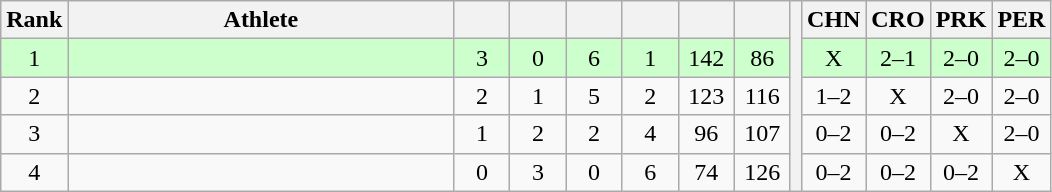<table class="wikitable" style="text-align:center">
<tr>
<th>Rank</th>
<th width=250>Athlete</th>
<th width=30></th>
<th width=30></th>
<th width=30></th>
<th width=30></th>
<th width=30></th>
<th width=30></th>
<th rowspan=5></th>
<th width=30>CHN</th>
<th width=30>CRO</th>
<th width=30>PRK</th>
<th width=30>PER</th>
</tr>
<tr style="background-color:#ccffcc;">
<td>1</td>
<td align=left></td>
<td>3</td>
<td>0</td>
<td>6</td>
<td>1</td>
<td>142</td>
<td>86</td>
<td>X</td>
<td>2–1</td>
<td>2–0</td>
<td>2–0</td>
</tr>
<tr>
<td>2</td>
<td align=left></td>
<td>2</td>
<td>1</td>
<td>5</td>
<td>2</td>
<td>123</td>
<td>116</td>
<td>1–2</td>
<td>X</td>
<td>2–0</td>
<td>2–0</td>
</tr>
<tr>
<td>3</td>
<td align=left></td>
<td>1</td>
<td>2</td>
<td>2</td>
<td>4</td>
<td>96</td>
<td>107</td>
<td>0–2</td>
<td>0–2</td>
<td>X</td>
<td>2–0</td>
</tr>
<tr>
<td>4</td>
<td align=left></td>
<td>0</td>
<td>3</td>
<td>0</td>
<td>6</td>
<td>74</td>
<td>126</td>
<td>0–2</td>
<td>0–2</td>
<td>0–2</td>
<td>X</td>
</tr>
</table>
